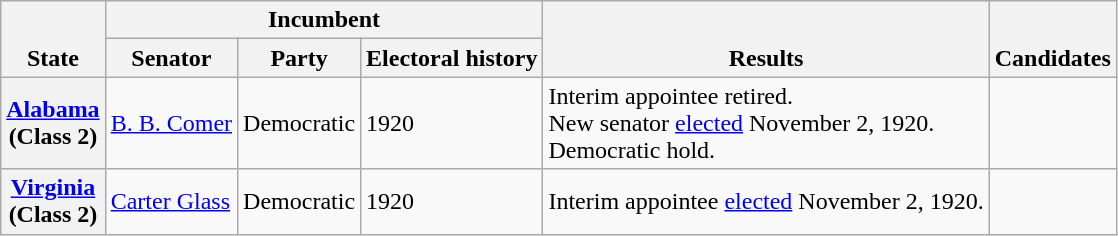<table class=wikitable>
<tr valign=bottom>
<th rowspan=2>State</th>
<th colspan=3>Incumbent</th>
<th rowspan=2>Results</th>
<th rowspan=2>Candidates</th>
</tr>
<tr>
<th>Senator</th>
<th>Party</th>
<th>Electoral history</th>
</tr>
<tr>
<th><a href='#'>Alabama</a><br>(Class 2)</th>
<td><a href='#'>B. B. Comer</a></td>
<td>Democratic</td>
<td>1920 </td>
<td>Interim appointee retired.<br>New senator <a href='#'>elected</a> November 2, 1920.<br>Democratic hold.</td>
<td nowrap></td>
</tr>
<tr>
<th><a href='#'>Virginia</a><br>(Class 2)</th>
<td><a href='#'>Carter Glass</a></td>
<td>Democratic</td>
<td>1920 </td>
<td>Interim appointee <a href='#'>elected</a> November 2, 1920.</td>
<td nowrap></td>
</tr>
</table>
